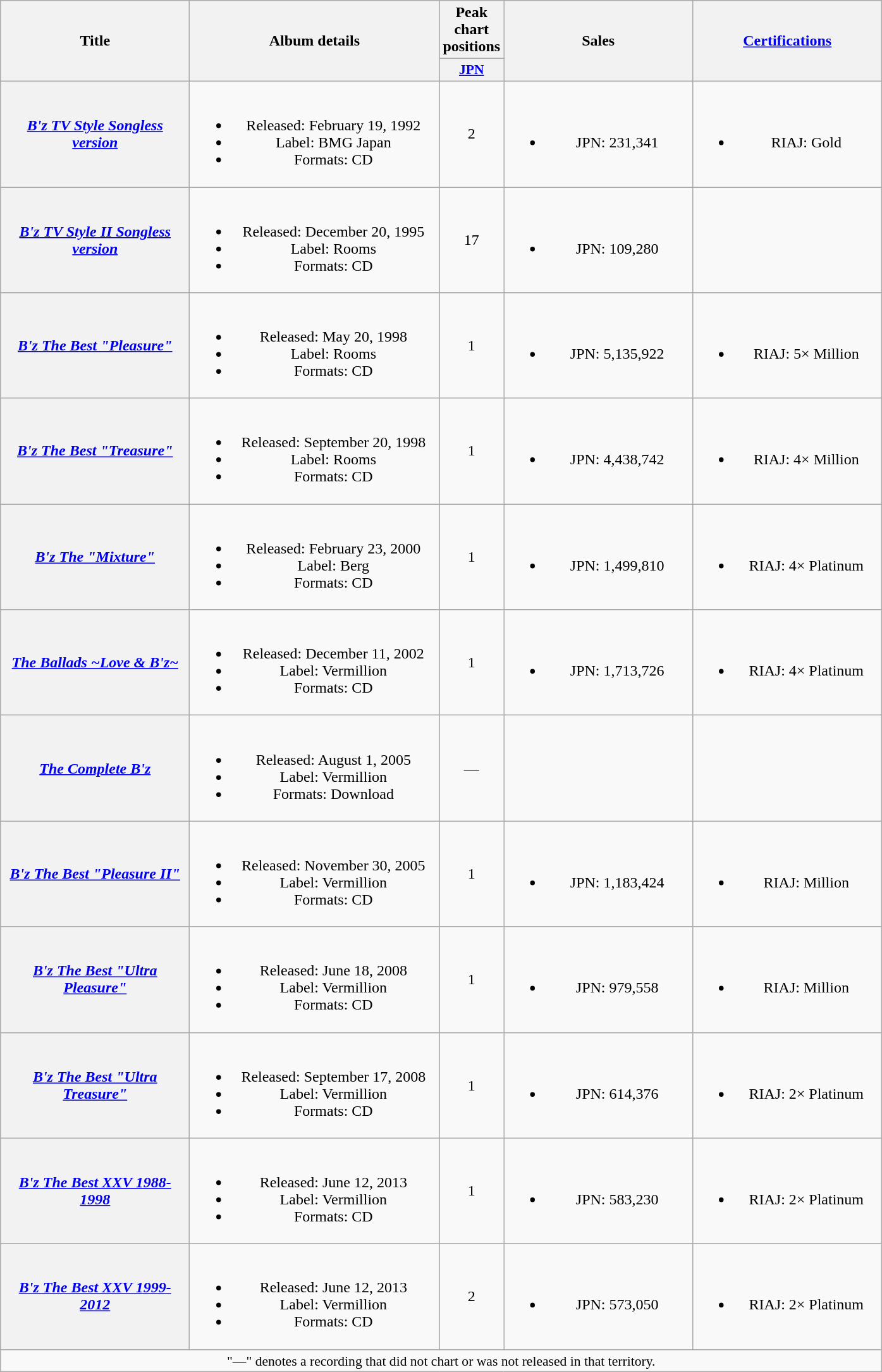<table class="wikitable plainrowheaders" style="text-align:center;">
<tr>
<th scope="col" rowspan="2" style="width:12em;">Title</th>
<th scope="col" rowspan="2" style="width:16em;">Album details</th>
<th scope="col">Peak chart positions</th>
<th scope="col" rowspan="2" style="width:12em;">Sales</th>
<th scope="col" rowspan="2" style="width:12em;"><a href='#'>Certifications</a></th>
</tr>
<tr>
<th scope="col" style="width:3em;font-size:90%;"><a href='#'>JPN</a><br></th>
</tr>
<tr>
<th scope="row"><em><a href='#'>B'z TV Style Songless version</a></em></th>
<td><br><ul><li>Released: February 19, 1992</li><li>Label: BMG Japan</li><li>Formats: CD</li></ul></td>
<td>2</td>
<td><br><ul><li>JPN: 231,341</li></ul></td>
<td><br><ul><li>RIAJ: Gold</li></ul></td>
</tr>
<tr>
<th scope="row"><em><a href='#'>B'z TV Style II Songless version</a></em></th>
<td><br><ul><li>Released: December 20, 1995</li><li>Label: Rooms</li><li>Formats: CD</li></ul></td>
<td>17</td>
<td><br><ul><li>JPN: 109,280</li></ul></td>
<td></td>
</tr>
<tr>
<th scope="row"><em><a href='#'>B'z The Best "Pleasure"</a></em></th>
<td><br><ul><li>Released: May 20, 1998</li><li>Label: Rooms</li><li>Formats: CD</li></ul></td>
<td>1</td>
<td><br><ul><li>JPN: 5,135,922</li></ul></td>
<td><br><ul><li>RIAJ: 5× Million</li></ul></td>
</tr>
<tr>
<th scope="row"><em><a href='#'>B'z The Best "Treasure"</a></em></th>
<td><br><ul><li>Released: September 20, 1998</li><li>Label: Rooms</li><li>Formats: CD</li></ul></td>
<td>1</td>
<td><br><ul><li>JPN: 4,438,742</li></ul></td>
<td><br><ul><li>RIAJ: 4× Million</li></ul></td>
</tr>
<tr>
<th scope="row"><em><a href='#'>B'z The "Mixture"</a></em></th>
<td><br><ul><li>Released: February 23, 2000</li><li>Label: Berg</li><li>Formats: CD</li></ul></td>
<td>1</td>
<td><br><ul><li>JPN: 1,499,810</li></ul></td>
<td><br><ul><li>RIAJ: 4× Platinum</li></ul></td>
</tr>
<tr>
<th scope="row"><em><a href='#'>The Ballads ~Love & B'z~</a></em></th>
<td><br><ul><li>Released: December 11, 2002</li><li>Label: Vermillion</li><li>Formats: CD</li></ul></td>
<td>1</td>
<td><br><ul><li>JPN: 1,713,726</li></ul></td>
<td><br><ul><li>RIAJ: 4× Platinum</li></ul></td>
</tr>
<tr>
<th scope="row"><em><a href='#'>The Complete B'z</a></em></th>
<td><br><ul><li>Released: August 1, 2005</li><li>Label: Vermillion</li><li>Formats: Download</li></ul></td>
<td>—</td>
<td></td>
<td></td>
</tr>
<tr>
<th scope="row"><em><a href='#'>B'z The Best "Pleasure II"</a></em></th>
<td><br><ul><li>Released: November 30, 2005</li><li>Label: Vermillion</li><li>Formats: CD</li></ul></td>
<td>1</td>
<td><br><ul><li>JPN: 1,183,424</li></ul></td>
<td><br><ul><li>RIAJ: Million</li></ul></td>
</tr>
<tr>
<th scope="row"><em><a href='#'>B'z The Best "Ultra Pleasure"</a></em></th>
<td><br><ul><li>Released: June 18, 2008</li><li>Label: Vermillion</li><li>Formats: CD</li></ul></td>
<td>1</td>
<td><br><ul><li>JPN: 979,558</li></ul></td>
<td><br><ul><li>RIAJ: Million</li></ul></td>
</tr>
<tr>
<th scope="row"><em><a href='#'>B'z The Best "Ultra Treasure"</a></em></th>
<td><br><ul><li>Released: September 17, 2008</li><li>Label: Vermillion</li><li>Formats: CD</li></ul></td>
<td>1</td>
<td><br><ul><li>JPN: 614,376</li></ul></td>
<td><br><ul><li>RIAJ: 2× Platinum</li></ul></td>
</tr>
<tr>
<th scope="row"><em><a href='#'>B'z The Best XXV 1988-1998</a></em></th>
<td><br><ul><li>Released: June 12, 2013</li><li>Label: Vermillion</li><li>Formats: CD</li></ul></td>
<td>1</td>
<td><br><ul><li>JPN: 583,230</li></ul></td>
<td><br><ul><li>RIAJ: 2× Platinum</li></ul></td>
</tr>
<tr>
<th scope="row"><em><a href='#'>B'z The Best XXV 1999-2012</a></em></th>
<td><br><ul><li>Released: June 12, 2013</li><li>Label: Vermillion</li><li>Formats: CD</li></ul></td>
<td>2</td>
<td><br><ul><li>JPN: 573,050</li></ul></td>
<td><br><ul><li>RIAJ: 2× Platinum</li></ul></td>
</tr>
<tr>
<td align="center" colspan="5" style="font-size:90%">"—" denotes a recording that did not chart or was not released in that territory.</td>
</tr>
</table>
